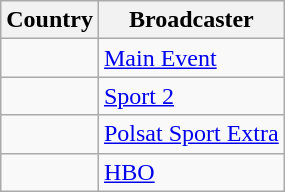<table class="wikitable">
<tr>
<th align=center>Country</th>
<th align=center>Broadcaster</th>
</tr>
<tr>
<td></td>
<td><a href='#'>Main Event</a></td>
</tr>
<tr>
<td></td>
<td><a href='#'>Sport 2</a></td>
</tr>
<tr>
<td></td>
<td><a href='#'>Polsat Sport Extra</a></td>
</tr>
<tr>
<td></td>
<td><a href='#'>HBO</a></td>
</tr>
</table>
